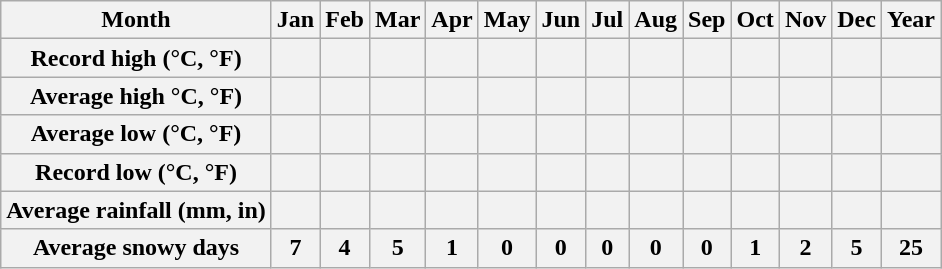<table class="wikitable">
<tr>
<th>Month</th>
<th>Jan</th>
<th>Feb</th>
<th>Mar</th>
<th>Apr</th>
<th>May</th>
<th>Jun</th>
<th>Jul</th>
<th>Aug</th>
<th>Sep</th>
<th>Oct</th>
<th>Nov</th>
<th>Dec</th>
<th>Year</th>
</tr>
<tr>
<th>Record high (°C, °F)</th>
<th></th>
<th></th>
<th></th>
<th></th>
<th></th>
<th></th>
<th></th>
<th></th>
<th></th>
<th></th>
<th></th>
<th></th>
<th></th>
</tr>
<tr>
<th>Average high °C, °F)</th>
<th></th>
<th></th>
<th></th>
<th></th>
<th></th>
<th></th>
<th></th>
<th></th>
<th></th>
<th></th>
<th></th>
<th></th>
<th></th>
</tr>
<tr>
<th>Average low (°C, °F)</th>
<th></th>
<th></th>
<th></th>
<th></th>
<th></th>
<th></th>
<th></th>
<th></th>
<th></th>
<th></th>
<th></th>
<th></th>
<th></th>
</tr>
<tr>
<th>Record low (°C, °F)</th>
<th></th>
<th></th>
<th></th>
<th></th>
<th></th>
<th></th>
<th></th>
<th></th>
<th></th>
<th></th>
<th></th>
<th></th>
<th></th>
</tr>
<tr>
<th>Average rainfall (mm, in)</th>
<th></th>
<th></th>
<th></th>
<th></th>
<th></th>
<th></th>
<th></th>
<th></th>
<th></th>
<th></th>
<th></th>
<th></th>
<th></th>
</tr>
<tr>
<th>Average snowy days</th>
<th>7</th>
<th>4</th>
<th>5</th>
<th>1</th>
<th>0</th>
<th>0</th>
<th>0</th>
<th>0</th>
<th>0</th>
<th>1</th>
<th>2</th>
<th>5</th>
<th>25</th>
</tr>
</table>
